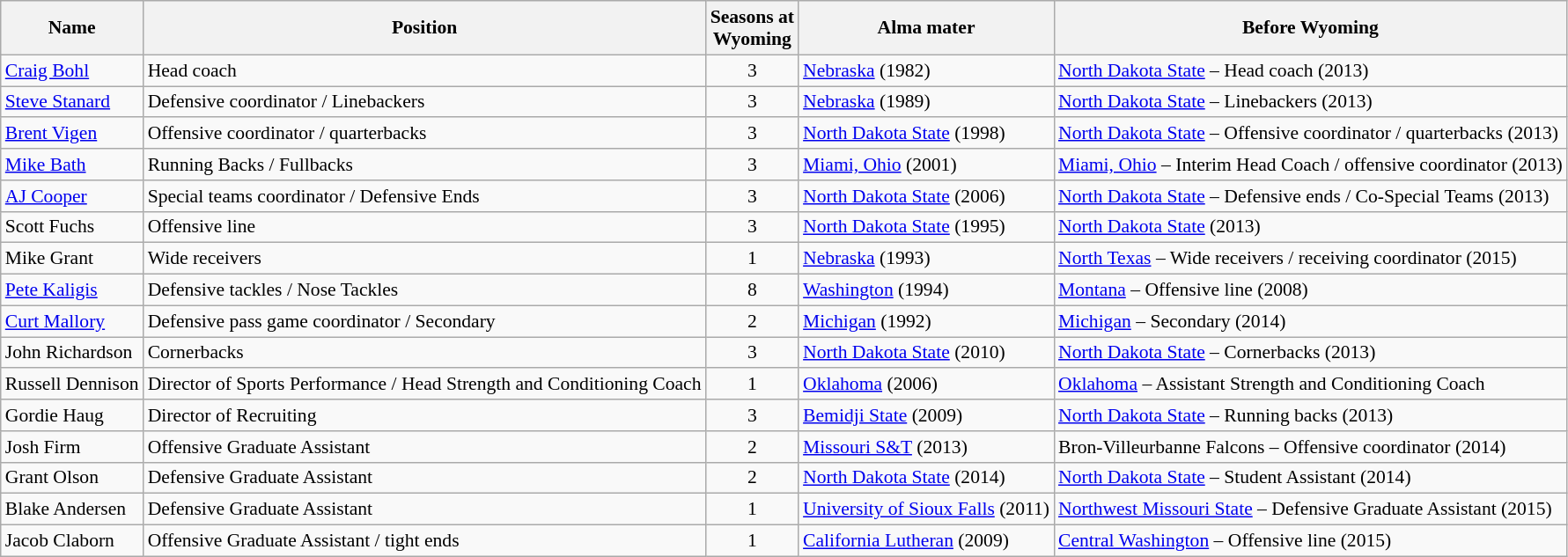<table class="wikitable" border="1" style="font-size:90%;">
<tr>
<th>Name</th>
<th>Position</th>
<th>Seasons at<br>Wyoming</th>
<th>Alma mater</th>
<th>Before Wyoming</th>
</tr>
<tr>
<td><a href='#'>Craig Bohl</a></td>
<td>Head coach</td>
<td align=center>3</td>
<td><a href='#'>Nebraska</a> (1982)</td>
<td><a href='#'>North Dakota State</a> – Head coach (2013)</td>
</tr>
<tr>
<td><a href='#'>Steve Stanard</a></td>
<td>Defensive coordinator / Linebackers</td>
<td align=center>3</td>
<td><a href='#'>Nebraska</a> (1989)</td>
<td><a href='#'>North Dakota State</a> – Linebackers (2013)</td>
</tr>
<tr>
<td><a href='#'>Brent Vigen</a></td>
<td>Offensive coordinator / quarterbacks</td>
<td align=center>3</td>
<td><a href='#'>North Dakota State</a> (1998)</td>
<td><a href='#'>North Dakota State</a> – Offensive coordinator / quarterbacks (2013)</td>
</tr>
<tr>
<td><a href='#'>Mike Bath</a></td>
<td>Running Backs / Fullbacks</td>
<td align=center>3</td>
<td><a href='#'>Miami, Ohio</a> (2001)</td>
<td><a href='#'>Miami, Ohio</a> – Interim Head Coach / offensive coordinator (2013)</td>
</tr>
<tr>
<td><a href='#'>AJ Cooper</a></td>
<td>Special teams coordinator / Defensive Ends</td>
<td align=center>3</td>
<td><a href='#'>North Dakota State</a> (2006)</td>
<td><a href='#'>North Dakota State</a> – Defensive ends / Co-Special Teams (2013)</td>
</tr>
<tr>
<td>Scott Fuchs</td>
<td>Offensive line</td>
<td align=center>3</td>
<td><a href='#'>North Dakota State</a> (1995)</td>
<td><a href='#'>North Dakota State</a> (2013)</td>
</tr>
<tr>
<td>Mike Grant</td>
<td>Wide receivers</td>
<td align=center>1</td>
<td><a href='#'>Nebraska</a> (1993)</td>
<td><a href='#'>North Texas</a> – Wide receivers / receiving coordinator (2015)</td>
</tr>
<tr>
<td><a href='#'>Pete Kaligis</a></td>
<td>Defensive tackles / Nose Tackles</td>
<td align=center>8</td>
<td><a href='#'>Washington</a> (1994)</td>
<td><a href='#'>Montana</a> – Offensive line (2008)</td>
</tr>
<tr>
<td><a href='#'>Curt Mallory</a></td>
<td>Defensive pass game coordinator / Secondary</td>
<td align=center>2</td>
<td><a href='#'>Michigan</a> (1992)</td>
<td><a href='#'>Michigan</a> – Secondary (2014)</td>
</tr>
<tr>
<td>John Richardson</td>
<td>Cornerbacks</td>
<td align=center>3</td>
<td><a href='#'>North Dakota State</a> (2010)</td>
<td><a href='#'>North Dakota State</a> – Cornerbacks (2013)</td>
</tr>
<tr>
<td>Russell Dennison</td>
<td>Director of Sports Performance / Head Strength and Conditioning Coach</td>
<td align=center>1</td>
<td><a href='#'>Oklahoma</a> (2006)</td>
<td><a href='#'>Oklahoma</a> – Assistant Strength and Conditioning Coach</td>
</tr>
<tr>
<td>Gordie Haug</td>
<td>Director of Recruiting</td>
<td align=center>3</td>
<td><a href='#'>Bemidji State</a> (2009)</td>
<td><a href='#'>North Dakota State</a> – Running backs (2013)</td>
</tr>
<tr>
<td>Josh Firm</td>
<td>Offensive Graduate Assistant</td>
<td align=center>2</td>
<td><a href='#'>Missouri S&T</a> (2013)</td>
<td>Bron-Villeurbanne Falcons – Offensive coordinator (2014)</td>
</tr>
<tr>
<td>Grant Olson</td>
<td>Defensive Graduate Assistant</td>
<td align=center>2</td>
<td><a href='#'>North Dakota State</a> (2014)</td>
<td><a href='#'>North Dakota State</a> – Student Assistant (2014)</td>
</tr>
<tr>
<td>Blake Andersen</td>
<td>Defensive Graduate Assistant</td>
<td align=center>1</td>
<td><a href='#'>University of Sioux Falls</a> (2011)</td>
<td><a href='#'>Northwest Missouri State</a> – Defensive Graduate Assistant (2015)</td>
</tr>
<tr>
<td>Jacob Claborn</td>
<td>Offensive Graduate Assistant / tight ends</td>
<td align=center>1</td>
<td><a href='#'>California Lutheran</a> (2009)</td>
<td><a href='#'>Central Washington</a> – Offensive line (2015)</td>
</tr>
</table>
